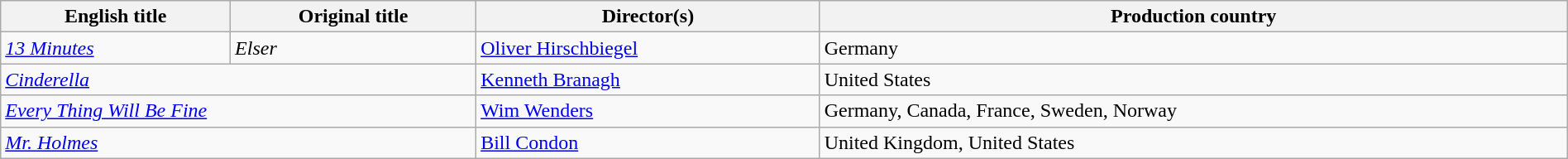<table class="wikitable" width="100%" cellpadding="5">
<tr>
<th scope="col">English title</th>
<th scope="col">Original title</th>
<th scope="col">Director(s)</th>
<th scope="col">Production country</th>
</tr>
<tr>
<td><em><a href='#'>13 Minutes</a></em></td>
<td><em>Elser</em></td>
<td><a href='#'>Oliver Hirschbiegel</a></td>
<td>Germany</td>
</tr>
<tr>
<td colspan="2"><em><a href='#'>Cinderella</a></em></td>
<td><a href='#'>Kenneth Branagh</a></td>
<td>United States</td>
</tr>
<tr>
<td colspan="2"><em><a href='#'>Every Thing Will Be Fine</a></em></td>
<td><a href='#'>Wim Wenders</a></td>
<td>Germany, Canada, France, Sweden, Norway</td>
</tr>
<tr>
<td colspan="2"><em><a href='#'>Mr. Holmes</a></em></td>
<td><a href='#'>Bill Condon</a></td>
<td>United Kingdom, United States</td>
</tr>
</table>
